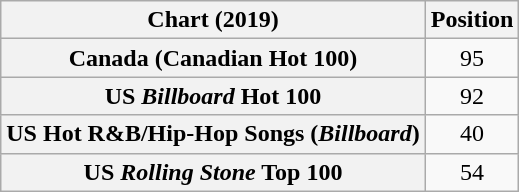<table class="wikitable sortable plainrowheaders" style="text-align:center">
<tr>
<th scope="col">Chart (2019)</th>
<th scope="col">Position</th>
</tr>
<tr>
<th scope="row">Canada (Canadian Hot 100)</th>
<td>95</td>
</tr>
<tr>
<th scope="row">US <em>Billboard</em> Hot 100</th>
<td>92</td>
</tr>
<tr>
<th scope="row">US Hot R&B/Hip-Hop Songs (<em>Billboard</em>)</th>
<td>40</td>
</tr>
<tr>
<th scope="row">US <em>Rolling Stone</em> Top 100</th>
<td>54</td>
</tr>
</table>
